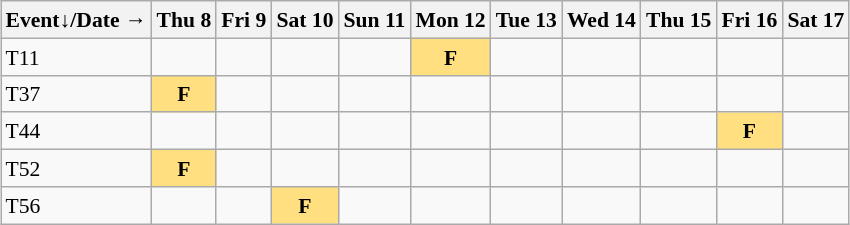<table class="wikitable" style="margin:0.5em auto; font-size:90%; line-height:1.25em;">
<tr align="center">
<th>Event↓/Date →</th>
<th>Thu 8</th>
<th>Fri 9</th>
<th>Sat 10</th>
<th>Sun 11</th>
<th>Mon 12</th>
<th>Tue 13</th>
<th>Wed 14</th>
<th>Thu 15</th>
<th>Fri 16</th>
<th>Sat 17</th>
</tr>
<tr align="center">
<td align="left">T11</td>
<td></td>
<td></td>
<td></td>
<td></td>
<td bgcolor="#FFDF80"><strong>F</strong></td>
<td></td>
<td></td>
<td></td>
<td></td>
<td></td>
</tr>
<tr align="center">
<td align="left">T37</td>
<td bgcolor="#FFDF80"><strong>F</strong></td>
<td></td>
<td></td>
<td></td>
<td></td>
<td></td>
<td></td>
<td></td>
<td></td>
<td></td>
</tr>
<tr align="center">
<td align="left">T44</td>
<td></td>
<td></td>
<td></td>
<td></td>
<td></td>
<td></td>
<td></td>
<td></td>
<td bgcolor="#FFDF80"><strong>F</strong></td>
<td></td>
</tr>
<tr align="center">
<td align="left">T52</td>
<td bgcolor="#FFDF80"><strong>F</strong></td>
<td></td>
<td></td>
<td></td>
<td></td>
<td></td>
<td></td>
<td></td>
<td></td>
<td></td>
</tr>
<tr align="center">
<td align="left">T56</td>
<td></td>
<td></td>
<td bgcolor="#FFDF80"><strong>F</strong></td>
<td></td>
<td></td>
<td></td>
<td></td>
<td></td>
<td></td>
<td></td>
</tr>
</table>
